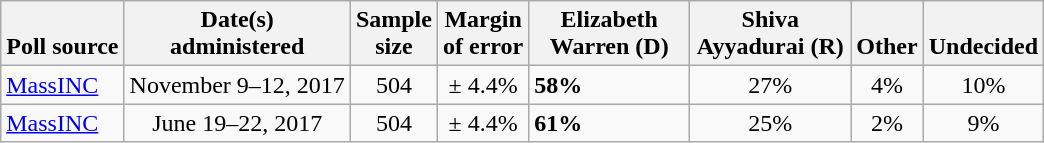<table class="wikitable">
<tr valign=bottom>
<th>Poll source</th>
<th>Date(s)<br>administered</th>
<th>Sample<br>size</th>
<th>Margin<br>of error</th>
<th style="width:100px;">Elizabeth<br>Warren (D)</th>
<th style="width:100px;">Shiva<br>Ayyadurai (R)</th>
<th>Other</th>
<th>Undecided</th>
</tr>
<tr>
<td><a href='#'>MassINC</a></td>
<td align=center>November 9–12, 2017</td>
<td align=center>504</td>
<td align=center>± 4.4%</td>
<td><strong>58%</strong></td>
<td align=center>27%</td>
<td align=center>4%</td>
<td align=center>10%</td>
</tr>
<tr>
<td><a href='#'>MassINC</a></td>
<td align=center>June 19–22, 2017</td>
<td align=center>504</td>
<td align=center>± 4.4%</td>
<td><strong>61%</strong></td>
<td align=center>25%</td>
<td align=center>2%</td>
<td align=center>9%</td>
</tr>
</table>
